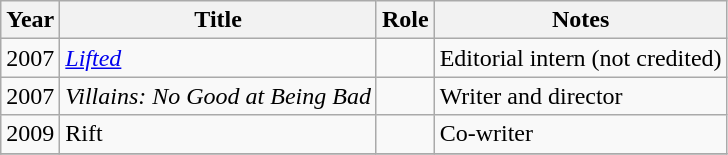<table class="wikitable">
<tr>
<th>Year</th>
<th>Title</th>
<th>Role</th>
<th>Notes</th>
</tr>
<tr>
<td>2007</td>
<td><em><a href='#'>Lifted</a></em></td>
<td></td>
<td>Editorial intern (not credited)</td>
</tr>
<tr>
<td>2007</td>
<td><em>Villains: No Good at Being Bad</em></td>
<td></td>
<td>Writer and director</td>
</tr>
<tr>
<td>2009</td>
<td>Rift</td>
<td></td>
<td>Co-writer</td>
</tr>
<tr>
</tr>
</table>
